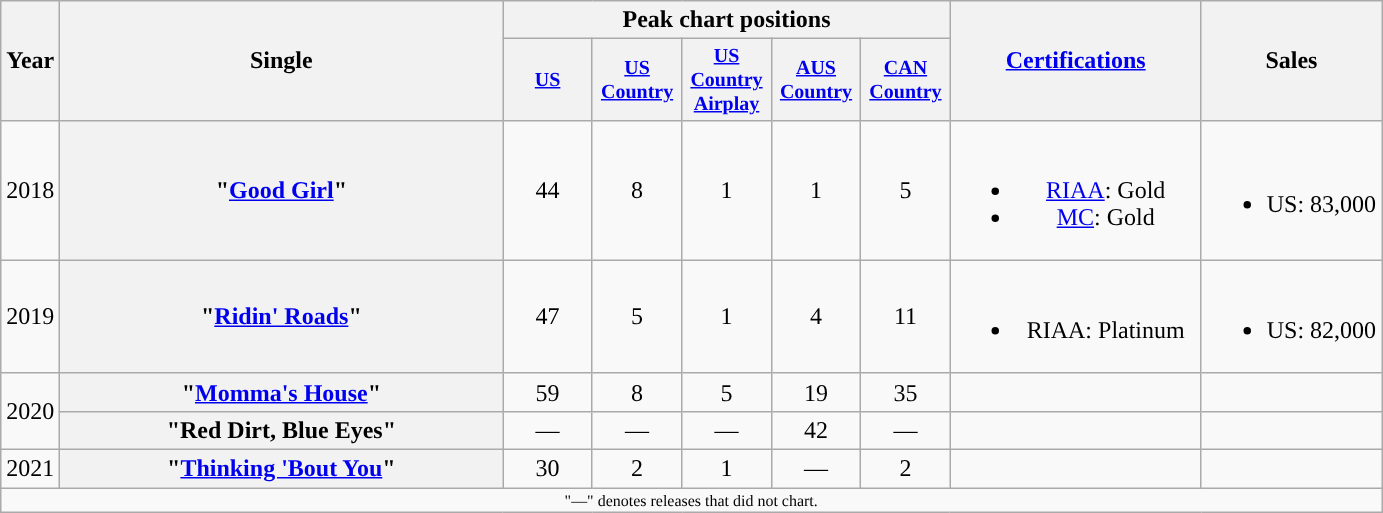<table class="wikitable plainrowheaders" style="text-align:center;">
<tr>
<th rowspan="2">Year</th>
<th rowspan="2" style="width:18em;">Single</th>
<th colspan="5">Peak chart positions</th>
<th rowspan="2" style="width:10em;"><a href='#'>Certifications</a></th>
<th rowspan="2">Sales</th>
</tr>
<tr style="font-size:smaller;">
<th style="width:4em;"><a href='#'>US</a><br></th>
<th style="width:4em;"><a href='#'>US Country</a><br></th>
<th style="width:4em;"><a href='#'>US Country Airplay</a><br></th>
<th style="width:4em;"><a href='#'>AUS Country</a><br></th>
<th style="width:4em;"><a href='#'>CAN Country</a><br></th>
</tr>
<tr>
<td>2018</td>
<th scope="row">"<a href='#'>Good Girl</a>"</th>
<td>44</td>
<td>8</td>
<td>1</td>
<td>1</td>
<td>5</td>
<td><br><ul><li><a href='#'>RIAA</a>: Gold</li><li><a href='#'>MC</a>: Gold</li></ul></td>
<td><br><ul><li>US: 83,000</li></ul></td>
</tr>
<tr>
<td>2019</td>
<th scope="row">"<a href='#'>Ridin' Roads</a>"</th>
<td>47</td>
<td>5</td>
<td>1</td>
<td>4</td>
<td>11</td>
<td><br><ul><li>RIAA: Platinum</li></ul></td>
<td><br><ul><li>US: 82,000</li></ul></td>
</tr>
<tr>
<td rowspan="2”">2020</td>
<th scope="row">"<a href='#'>Momma's House</a>"</th>
<td>59</td>
<td>8</td>
<td>5</td>
<td>19</td>
<td>35</td>
<td></td>
<td></td>
</tr>
<tr>
<th scope="row">"Red Dirt, Blue Eyes"</th>
<td>—</td>
<td>—</td>
<td>—</td>
<td>42</td>
<td>—</td>
<td></td>
<td></td>
</tr>
<tr>
<td>2021</td>
<th scope="row">"<a href='#'>Thinking 'Bout You</a>"</th>
<td>30</td>
<td>2</td>
<td>1</td>
<td>—</td>
<td>2</td>
<td></td>
<td></td>
</tr>
<tr>
<td colspan="10" style="font-size:8pt">"—" denotes releases that did not chart.</td>
</tr>
</table>
